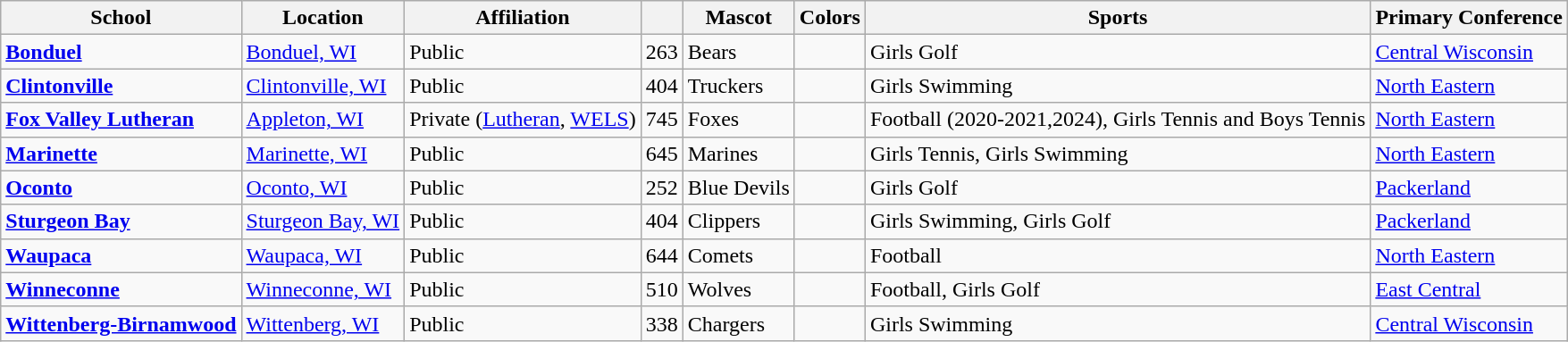<table class="wikitable sortable">
<tr>
<th align=center>School</th>
<th align=center>Location</th>
<th>Affiliation</th>
<th align="center"></th>
<th>Mascot</th>
<th align="center">Colors</th>
<th align="center">Sports</th>
<th align="center">Primary Conference</th>
</tr>
<tr>
<td><a href='#'><strong>Bonduel</strong></a></td>
<td><a href='#'>Bonduel, WI</a></td>
<td>Public</td>
<td>263</td>
<td>Bears</td>
<td> </td>
<td>Girls Golf</td>
<td><a href='#'>Central Wisconsin</a></td>
</tr>
<tr>
<td><a href='#'><strong>Clintonville</strong></a></td>
<td><a href='#'>Clintonville, WI</a></td>
<td>Public</td>
<td>404</td>
<td>Truckers</td>
<td> </td>
<td>Girls Swimming</td>
<td><a href='#'>North Eastern</a></td>
</tr>
<tr>
<td><a href='#'><strong>Fox Valley Lutheran</strong></a></td>
<td><a href='#'>Appleton, WI</a></td>
<td>Private (<a href='#'>Lutheran</a>, <a href='#'>WELS</a>)</td>
<td>745</td>
<td>Foxes</td>
<td> </td>
<td>Football (2020-2021,2024), Girls Tennis and Boys Tennis</td>
<td><a href='#'>North Eastern</a></td>
</tr>
<tr>
<td><a href='#'><strong>Marinette</strong></a></td>
<td><a href='#'>Marinette, WI</a></td>
<td>Public</td>
<td>645</td>
<td>Marines</td>
<td><br></td>
<td>Girls Tennis, Girls Swimming</td>
<td><a href='#'>North Eastern</a></td>
</tr>
<tr>
<td><a href='#'><strong>Oconto</strong></a></td>
<td><a href='#'>Oconto, WI</a></td>
<td>Public</td>
<td>252</td>
<td>Blue Devils</td>
<td> </td>
<td>Girls Golf</td>
<td><a href='#'>Packerland</a></td>
</tr>
<tr>
<td><a href='#'><strong>Sturgeon Bay</strong></a></td>
<td><a href='#'>Sturgeon Bay, WI</a></td>
<td>Public</td>
<td>404</td>
<td>Clippers</td>
<td> </td>
<td>Girls Swimming, Girls Golf</td>
<td><a href='#'>Packerland</a></td>
</tr>
<tr>
<td><a href='#'><strong>Waupaca</strong></a></td>
<td><a href='#'>Waupaca, WI</a></td>
<td>Public</td>
<td>644</td>
<td>Comets</td>
<td> </td>
<td>Football</td>
<td><a href='#'>North Eastern</a></td>
</tr>
<tr>
<td><a href='#'><strong>Winneconne</strong></a></td>
<td><a href='#'>Winneconne, WI</a></td>
<td>Public</td>
<td>510</td>
<td>Wolves</td>
<td> </td>
<td>Football, Girls Golf</td>
<td><a href='#'>East Central</a></td>
</tr>
<tr>
<td><a href='#'><strong>Wittenberg-Birnamwood</strong></a></td>
<td><a href='#'>Wittenberg, WI</a></td>
<td>Public</td>
<td>338</td>
<td>Chargers</td>
<td> </td>
<td>Girls Swimming</td>
<td><a href='#'>Central Wisconsin</a></td>
</tr>
</table>
